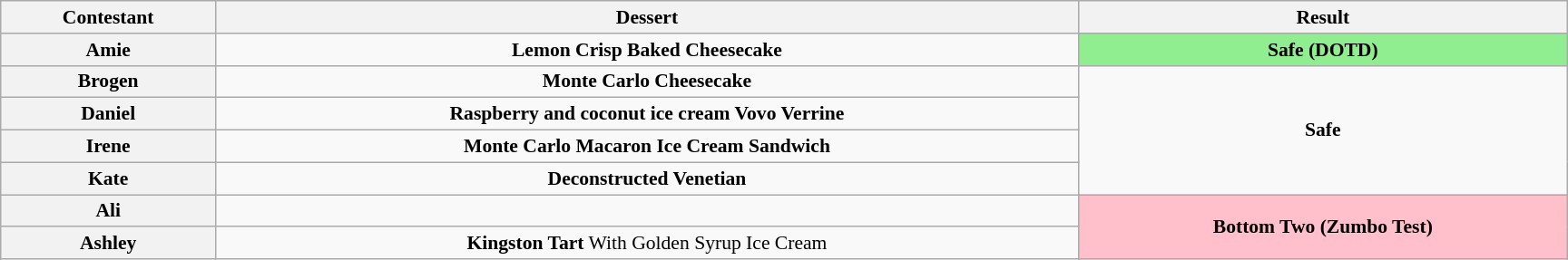<table class="wikitable plainrowheaders" style="text-align:center; font-size:90%; width:80em;">
<tr>
<th>Contestant</th>
<th>Dessert</th>
<th>Result</th>
</tr>
<tr>
<th>Amie</th>
<td><strong>Lemon Crisp Baked Cheesecake</strong></td>
<td style="background:lightgreen;"><strong>Safe (DOTD)</strong></td>
</tr>
<tr>
<th>Brogen</th>
<td><strong>Monte Carlo Cheesecake</strong></td>
<td rowspan="4"><strong>Safe</strong></td>
</tr>
<tr>
<th>Daniel</th>
<td><strong>Raspberry and coconut ice cream Vovo Verrine</strong></td>
</tr>
<tr>
<th>Irene</th>
<td><strong>Monte Carlo Macaron Ice Cream Sandwich</strong></td>
</tr>
<tr>
<th>Kate</th>
<td><strong>Deconstructed Venetian</strong></td>
</tr>
<tr>
<th>Ali</th>
<td></td>
<td rowspan="2" style="background:pink;"><strong>Bottom Two (Zumbo Test)</strong></td>
</tr>
<tr>
<th>Ashley</th>
<td><strong>Kingston Tart</strong> With Golden Syrup Ice Cream</td>
</tr>
</table>
